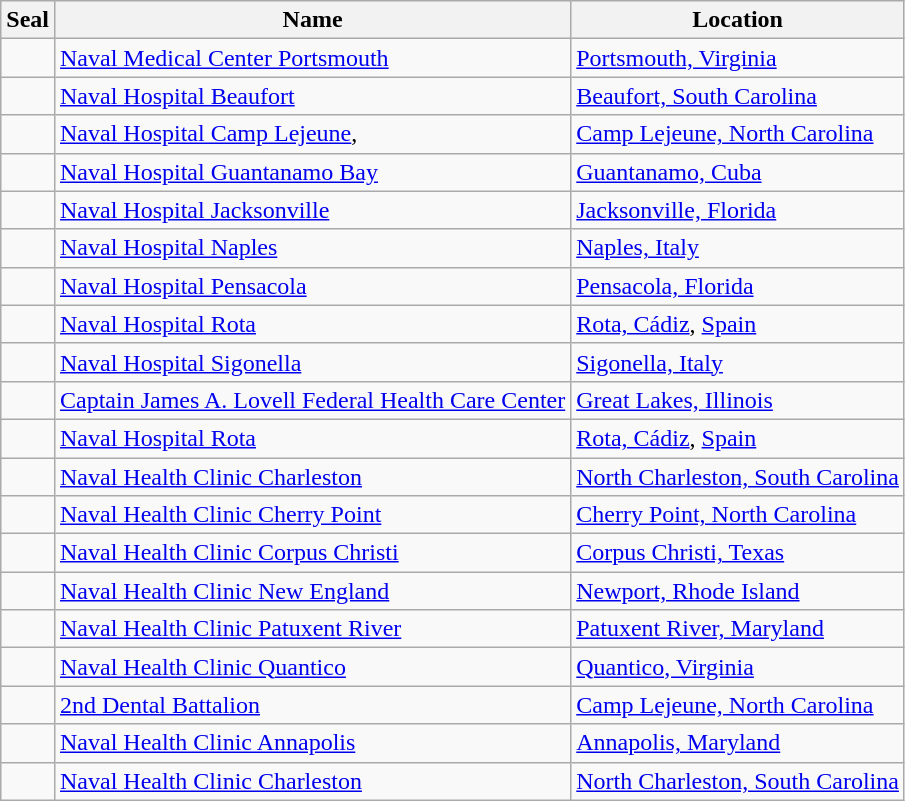<table class="wikitable mw-collapsible sortable autocollapse">
<tr>
<th scope="col" class="unsortable">Seal</th>
<th scope="col">Name</th>
<th scope="col">Location</th>
</tr>
<tr>
<td></td>
<td><a href='#'>Naval Medical Center Portsmouth</a></td>
<td><a href='#'>Portsmouth, Virginia</a></td>
</tr>
<tr>
<td></td>
<td><a href='#'>Naval Hospital Beaufort</a></td>
<td><a href='#'>Beaufort, South Carolina</a></td>
</tr>
<tr>
<td></td>
<td><a href='#'>Naval Hospital Camp Lejeune</a>,</td>
<td><a href='#'>Camp Lejeune, North Carolina</a></td>
</tr>
<tr>
<td></td>
<td><a href='#'>Naval Hospital Guantanamo Bay</a></td>
<td><a href='#'>Guantanamo, Cuba</a></td>
</tr>
<tr>
<td></td>
<td><a href='#'>Naval Hospital Jacksonville</a></td>
<td><a href='#'>Jacksonville, Florida</a></td>
</tr>
<tr>
<td></td>
<td><a href='#'>Naval Hospital Naples</a></td>
<td><a href='#'>Naples, Italy</a></td>
</tr>
<tr>
<td></td>
<td><a href='#'>Naval Hospital Pensacola</a></td>
<td><a href='#'>Pensacola, Florida</a></td>
</tr>
<tr>
<td></td>
<td><a href='#'>Naval Hospital Rota</a></td>
<td><a href='#'>Rota, Cádiz</a>, <a href='#'>Spain</a></td>
</tr>
<tr>
<td></td>
<td><a href='#'>Naval Hospital Sigonella</a></td>
<td><a href='#'>Sigonella, Italy</a></td>
</tr>
<tr>
<td></td>
<td><a href='#'>Captain James A. Lovell Federal Health Care Center</a></td>
<td><a href='#'>Great Lakes, Illinois</a></td>
</tr>
<tr>
<td></td>
<td><a href='#'>Naval Hospital Rota</a></td>
<td><a href='#'>Rota, Cádiz</a>, <a href='#'>Spain</a></td>
</tr>
<tr>
<td></td>
<td><a href='#'>Naval Health Clinic Charleston</a></td>
<td><a href='#'>North Charleston, South Carolina</a></td>
</tr>
<tr>
<td></td>
<td><a href='#'>Naval Health Clinic Cherry Point</a></td>
<td><a href='#'>Cherry Point, North Carolina</a></td>
</tr>
<tr>
<td></td>
<td><a href='#'>Naval Health Clinic Corpus Christi</a></td>
<td><a href='#'>Corpus Christi, Texas</a></td>
</tr>
<tr>
<td></td>
<td><a href='#'>Naval Health Clinic New England</a></td>
<td><a href='#'>Newport, Rhode Island</a></td>
</tr>
<tr>
<td></td>
<td><a href='#'>Naval Health Clinic Patuxent River</a></td>
<td><a href='#'>Patuxent River, Maryland</a></td>
</tr>
<tr>
<td></td>
<td><a href='#'>Naval Health Clinic Quantico</a></td>
<td><a href='#'>Quantico, Virginia</a></td>
</tr>
<tr>
<td></td>
<td><a href='#'>2nd Dental Battalion</a></td>
<td><a href='#'>Camp Lejeune, North Carolina</a></td>
</tr>
<tr>
<td></td>
<td><a href='#'>Naval Health Clinic Annapolis</a></td>
<td><a href='#'>Annapolis, Maryland</a></td>
</tr>
<tr>
<td></td>
<td><a href='#'>Naval Health Clinic Charleston</a></td>
<td><a href='#'>North Charleston, South Carolina</a></td>
</tr>
</table>
